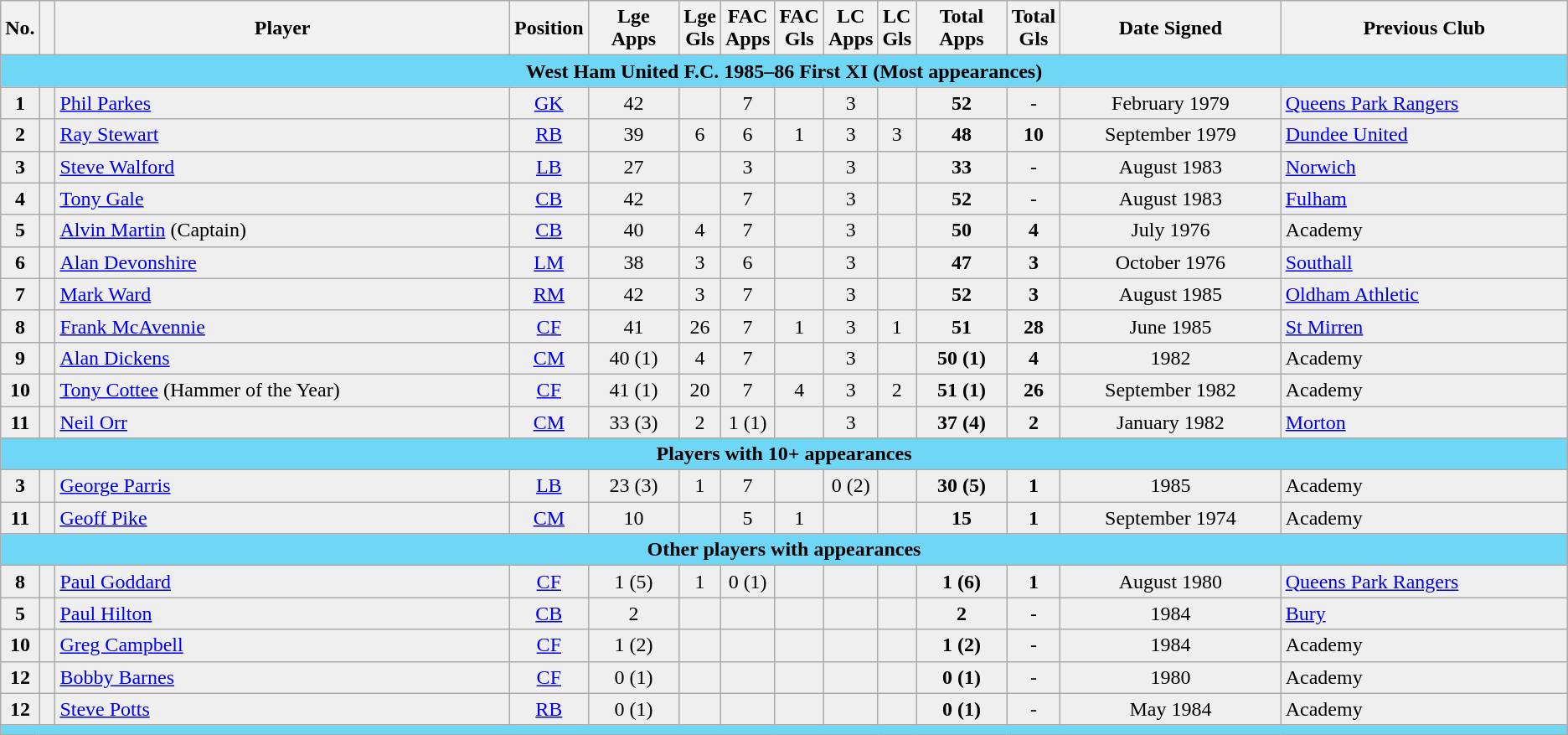<table class="wikitable">
<tr>
<th width=1%>No.</th>
<th width=1%></th>
<th !width=1%>Player</th>
<th width=1%>Position</th>
<th !width=1%>Lge<br>Apps</th>
<th width=1%>Lge<br>Gls</th>
<th width=1%>FAC<br>Apps</th>
<th width=1%>FAC<br>Gls</th>
<th width=1%>LC<br>Apps</th>
<th width=1%>LC<br>Gls</th>
<th !width=1%>Total<br>Apps</th>
<th width=1%>Total<br>Gls</th>
<th !width=1%>Date Signed</th>
<th !width=1%>Previous Club</th>
</tr>
<tr>
<th colspan="14" style="background:#6fd6f5;">West Ham United F.C. 1985–86 First XI (Most appearances)</th>
</tr>
<tr style="background:#efefef;">
<td align=center><strong>1</strong></td>
<td align=center></td>
<td><a href='#'>Phil Parkes</a></td>
<td align=center><a href='#'>GK</a></td>
<td align=center>42</td>
<td align=center></td>
<td align=center>7</td>
<td align=center></td>
<td align=center>3</td>
<td align=center></td>
<td align=center><strong>52</strong></td>
<td align=center>-</td>
<td align=center>February 1979</td>
<td><a href='#'>Queens Park Rangers</a></td>
</tr>
<tr style="background:#efefef;">
<td align=center><strong>2</strong></td>
<td align=center></td>
<td><a href='#'>Ray Stewart</a></td>
<td align=center><a href='#'>RB</a></td>
<td align=center>39</td>
<td align=center>6</td>
<td align=center>6</td>
<td align=center>1</td>
<td align=center>3</td>
<td align=center>3</td>
<td align=center><strong>48</strong></td>
<td align=center><strong>10</strong></td>
<td align=center>September 1979</td>
<td><a href='#'>Dundee United</a></td>
</tr>
<tr style="background:#efefef;">
<td align=center><strong>3</strong></td>
<td align=center></td>
<td><a href='#'>Steve Walford</a></td>
<td align=center><a href='#'>LB</a></td>
<td align=center>27</td>
<td align=center></td>
<td align=center>3</td>
<td align=center></td>
<td align=center>3</td>
<td align=center></td>
<td align=center><strong>33</strong></td>
<td align=center>-</td>
<td align=center>August 1983</td>
<td><a href='#'>Norwich</a></td>
</tr>
<tr style="background:#efefef;">
<td align=center><strong>4</strong></td>
<td align=center></td>
<td><a href='#'>Tony Gale</a></td>
<td align=center><a href='#'>CB</a></td>
<td align=center>42</td>
<td align=center></td>
<td align=center>7</td>
<td align=center></td>
<td align=center>3</td>
<td align=center></td>
<td align=center><strong>52</strong></td>
<td align=center>-</td>
<td align=center>August 1983</td>
<td><a href='#'>Fulham</a></td>
</tr>
<tr style="background:#efefef;">
<td align=center><strong>5</strong></td>
<td align=center></td>
<td><a href='#'>Alvin Martin</a> (Captain)</td>
<td align=center><a href='#'>CB</a></td>
<td align=center>40</td>
<td align=center>4</td>
<td align=center>7</td>
<td align=center></td>
<td align=center>3</td>
<td align=center></td>
<td align=center><strong>50</strong></td>
<td align=center><strong>4</strong></td>
<td align=center>July 1976</td>
<td>Academy</td>
</tr>
<tr style="background:#efefef;">
<td align=center><strong>6</strong></td>
<td align=center></td>
<td><a href='#'>Alan Devonshire</a></td>
<td align=center><a href='#'>LM</a></td>
<td align=center>38</td>
<td align=center>3</td>
<td align=center>6</td>
<td align=center></td>
<td align=center>3</td>
<td align=center></td>
<td align=center><strong>47</strong></td>
<td align=center><strong>3</strong></td>
<td align=center>October 1976</td>
<td><a href='#'>Southall</a></td>
</tr>
<tr style="background:#efefef;">
<td align=center><strong>7</strong></td>
<td align=center></td>
<td><a href='#'>Mark Ward</a></td>
<td align=center><a href='#'>RM</a></td>
<td align=center>42</td>
<td align=center>3</td>
<td align=center>7</td>
<td align=center></td>
<td align=center>3</td>
<td align=center></td>
<td align=center><strong>52</strong></td>
<td align=center><strong>3</strong></td>
<td align=center>August 1985</td>
<td><a href='#'>Oldham Athletic</a></td>
</tr>
<tr style="background:#efefef;">
<td align=center><strong>8</strong></td>
<td align=center></td>
<td><a href='#'>Frank McAvennie</a></td>
<td align=center><a href='#'>CF</a></td>
<td align=center>41</td>
<td align=center>26</td>
<td align=center>7</td>
<td align=center>1</td>
<td align=center>3</td>
<td align=center>1</td>
<td align=center><strong>51</strong></td>
<td align=center><strong>28</strong></td>
<td align=center>June 1985</td>
<td><a href='#'>St Mirren</a></td>
</tr>
<tr style="background:#efefef;">
<td align=center><strong>9</strong></td>
<td align=center></td>
<td><a href='#'>Alan Dickens</a></td>
<td align=center><a href='#'>CM</a></td>
<td align=center>40 (1)</td>
<td align=center>4</td>
<td align=center>7</td>
<td align=center></td>
<td align=center>3</td>
<td align=center></td>
<td align=center><strong>50 (1)</strong></td>
<td align=center><strong>4</strong></td>
<td align=center>1982</td>
<td>Academy</td>
</tr>
<tr style="background:#efefef;">
<td align=center><strong>10</strong></td>
<td align=center></td>
<td><a href='#'>Tony Cottee</a> (Hammer of the Year)</td>
<td align=center><a href='#'>CF</a></td>
<td align=center>41 (1)</td>
<td align=center>20</td>
<td align=center>7</td>
<td align=center>4</td>
<td align=center>3</td>
<td align=center>2</td>
<td align=center><strong>51 (1)</strong></td>
<td align=center><strong>26</strong></td>
<td align=center>September 1982</td>
<td>Academy</td>
</tr>
<tr style="background:#efefef;">
<td align=center><strong>11</strong></td>
<td align=center></td>
<td><a href='#'>Neil Orr</a></td>
<td align=center><a href='#'>CM</a></td>
<td align=center>33 (3)</td>
<td align=center>2</td>
<td align=center>1 (1)</td>
<td align=center></td>
<td align=center>3</td>
<td align=center></td>
<td align=center><strong>37 (4)</strong></td>
<td align=center><strong>2</strong></td>
<td align=center>January 1982</td>
<td><a href='#'>Morton</a></td>
</tr>
<tr>
<th colspan="14" style="background:#6fd6f5;">Players with 10+ appearances</th>
</tr>
<tr style="background:#efefef;">
<td align=center><strong>3</strong></td>
<td align=center></td>
<td><a href='#'>George Parris</a></td>
<td align=center><a href='#'>LB</a></td>
<td align=center>23 (3)</td>
<td align=center>1</td>
<td align=center>7</td>
<td align=center></td>
<td align=center>0 (2)</td>
<td align=center></td>
<td align=center><strong>30 (5)</strong></td>
<td align=center><strong>1</strong></td>
<td align=center>1985</td>
<td>Academy</td>
</tr>
<tr style="background:#efefef;">
<td align=center><strong>11</strong></td>
<td align=center></td>
<td><a href='#'>Geoff Pike</a></td>
<td align=center><a href='#'>CM</a></td>
<td align=center>10</td>
<td align=center></td>
<td align=center>5</td>
<td align=center>1</td>
<td align=center></td>
<td align=center></td>
<td align=center><strong>15</strong></td>
<td align=center><strong>1</strong></td>
<td align=center>September 1974</td>
<td>Academy</td>
</tr>
<tr>
<th colspan="14" style="background:#6fd6f5;">Other players with appearances</th>
</tr>
<tr style="background:#efefef;">
<td align=center><strong>8</strong></td>
<td align=center></td>
<td><a href='#'>Paul Goddard</a></td>
<td align=center><a href='#'>CF</a></td>
<td align=center>1 (5)</td>
<td align=center>1</td>
<td align=center>0 (1)</td>
<td align=center></td>
<td align=center></td>
<td align=center></td>
<td align=center><strong>1 (6)</strong></td>
<td align=center><strong>1</strong></td>
<td align=center>August 1980</td>
<td><a href='#'>Queens Park Rangers</a></td>
</tr>
<tr style="background:#efefef;">
<td align=center><strong>5</strong></td>
<td align=center></td>
<td><a href='#'>Paul Hilton</a></td>
<td align=center><a href='#'>CB</a></td>
<td align=center>2</td>
<td align=center></td>
<td align=center></td>
<td align=center></td>
<td align=center></td>
<td align=center></td>
<td align=center><strong>2</strong></td>
<td align=center>-</td>
<td align=center>1984</td>
<td><a href='#'>Bury</a></td>
</tr>
<tr style="background:#efefef;">
<td align=center><strong>10</strong></td>
<td align=center></td>
<td><a href='#'>Greg Campbell</a></td>
<td align=center><a href='#'>CF</a></td>
<td align=center>1 (2)</td>
<td align=center></td>
<td align=center></td>
<td align=center></td>
<td align=center></td>
<td align=center></td>
<td align=center><strong>1 (2)</strong></td>
<td align=center>-</td>
<td align=center>1984</td>
<td>Academy</td>
</tr>
<tr style="background:#efefef;">
<td align=center><strong>12</strong></td>
<td align=center></td>
<td><a href='#'>Bobby Barnes</a></td>
<td align=center><a href='#'>CF</a></td>
<td align=center>0 (1)</td>
<td align=center></td>
<td align=center></td>
<td align=center></td>
<td align=center></td>
<td align=center></td>
<td align=center><strong>0 (1)</strong></td>
<td align=center>-</td>
<td align=center>1980</td>
<td>Academy</td>
</tr>
<tr style="background:#efefef;">
<td align=center><strong>12</strong></td>
<td align=center></td>
<td><a href='#'>Steve Potts</a></td>
<td align=center><a href='#'>RB</a></td>
<td align=center>0 (1)</td>
<td align=center></td>
<td align=center></td>
<td align=center></td>
<td align=center></td>
<td align=center></td>
<td align=center><strong>0 (1)</strong></td>
<td align=center>-</td>
<td align=center>May 1984</td>
<td>Academy</td>
</tr>
<tr>
<th colspan="14" style="background:#6fd6f5;"></th>
</tr>
</table>
